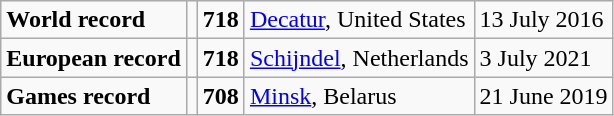<table class="wikitable">
<tr>
<td><strong>World record</strong></td>
<td></td>
<td><strong>718</strong></td>
<td><a href='#'>Decatur</a>, United States</td>
<td>13 July 2016</td>
</tr>
<tr>
<td><strong>European record</strong></td>
<td></td>
<td><strong>718</strong></td>
<td><a href='#'>Schijndel</a>, Netherlands</td>
<td>3 July 2021</td>
</tr>
<tr>
<td><strong>Games record</strong></td>
<td></td>
<td><strong>708</strong></td>
<td><a href='#'>Minsk</a>, Belarus</td>
<td>21 June 2019</td>
</tr>
</table>
